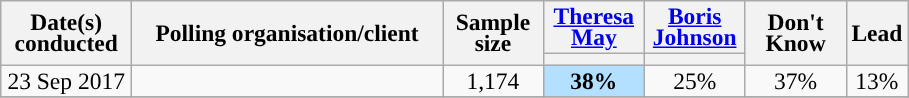<table class="wikitable collapsible sortable" style="text-align:center;font-size:98%;line-height:14px">
<tr valign= center>
<th style="width:80px;" rowspan="2">Date(s)<br>conducted</th>
<th style="width:200px;" rowspan="2">Polling organisation/client</th>
<th style="width:60px;" rowspan="2">Sample size</th>
<th style="width:60px;" class="unsortable"><a href='#'>Theresa May</a></th>
<th style="width:60px;" class="unsortable"><a href='#'>Boris Johnson</a></th>
<th style="width:60px;" " rowspan="2" class="unsortable">Don't <br> Know</th>
<th class="unsortable" style="width:20px;" rowspan="2">Lead</th>
</tr>
<tr>
<th class="unsortable" style="color:inherit;background:"></th>
<th class="unsortable" style="color:inherit;background:"></th>
</tr>
<tr>
<td rowspan=1>23 Sep 2017</td>
<td rowspan=1></td>
<td rowspan=1>1,174</td>
<td style="background:#B3E0FF"><strong>38%</strong></td>
<td>25%</td>
<td>37%</td>
<td style="background:">13%</td>
</tr>
<tr>
</tr>
</table>
